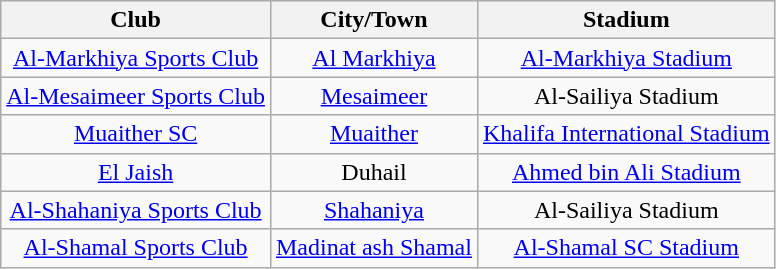<table class="wikitable" style="text-align: center;">
<tr>
<th>Club</th>
<th>City/Town</th>
<th>Stadium</th>
</tr>
<tr>
<td><a href='#'>Al-Markhiya Sports Club</a></td>
<td><a href='#'>Al Markhiya</a></td>
<td><a href='#'>Al-Markhiya Stadium</a></td>
</tr>
<tr style="vertical-align:top;">
<td><a href='#'>Al-Mesaimeer Sports Club</a></td>
<td><a href='#'>Mesaimeer</a></td>
<td>Al-Sailiya Stadium</td>
</tr>
<tr style="vertical-align:top;">
<td><a href='#'>Muaither SC</a></td>
<td><a href='#'>Muaither</a></td>
<td><a href='#'>Khalifa International Stadium</a></td>
</tr>
<tr style="vertical-align:top;">
<td><a href='#'>El Jaish</a></td>
<td>Duhail</td>
<td><a href='#'>Ahmed bin Ali Stadium</a></td>
</tr>
<tr style="vertical-align:top;">
<td><a href='#'>Al-Shahaniya Sports Club</a></td>
<td><a href='#'>Shahaniya</a></td>
<td>Al-Sailiya Stadium</td>
</tr>
<tr style="vertical-align:top;">
<td><a href='#'>Al-Shamal Sports Club</a></td>
<td><a href='#'>Madinat ash Shamal</a></td>
<td><a href='#'>Al-Shamal SC Stadium</a></td>
</tr>
</table>
